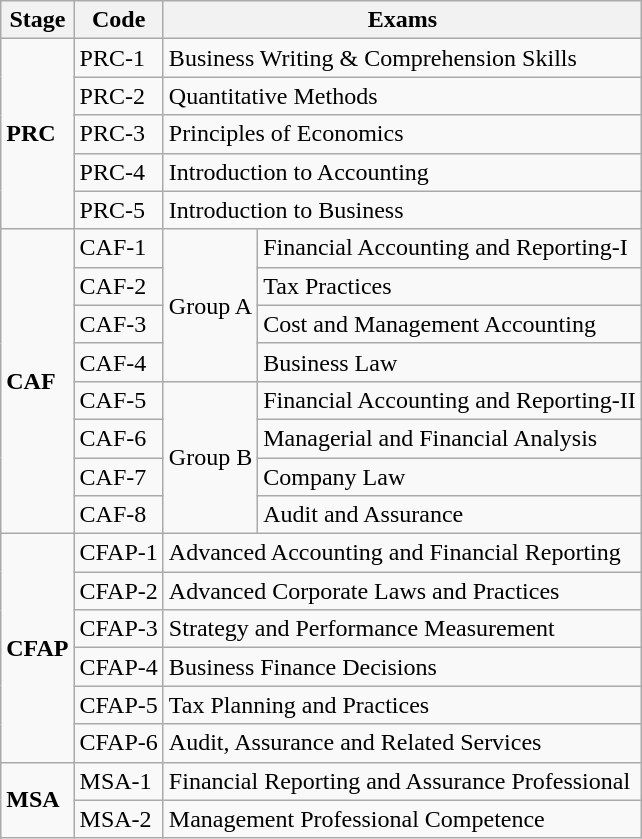<table class="wikitable">
<tr>
<th>Stage</th>
<th>Code</th>
<th colspan="2">Exams</th>
</tr>
<tr>
<td rowspan="5"><strong>PRC</strong></td>
<td>PRC-1</td>
<td colspan="2">Business Writing & Comprehension Skills</td>
</tr>
<tr>
<td>PRC-2</td>
<td colspan="2">Quantitative Methods</td>
</tr>
<tr>
<td>PRC-3</td>
<td colspan="2">Principles of Economics</td>
</tr>
<tr>
<td>PRC-4</td>
<td colspan="2">Introduction to Accounting</td>
</tr>
<tr>
<td>PRC-5</td>
<td colspan="2">Introduction to Business</td>
</tr>
<tr>
<td rowspan="8"><strong>CAF</strong></td>
<td>CAF-1</td>
<td rowspan="4">Group A</td>
<td>Financial Accounting and Reporting-I</td>
</tr>
<tr>
<td>CAF-2</td>
<td>Tax Practices</td>
</tr>
<tr>
<td>CAF-3</td>
<td>Cost and Management Accounting</td>
</tr>
<tr>
<td>CAF-4</td>
<td>Business Law</td>
</tr>
<tr>
<td>CAF-5</td>
<td rowspan="4">Group B</td>
<td>Financial Accounting and Reporting-II</td>
</tr>
<tr>
<td>CAF-6</td>
<td>Managerial and Financial Analysis</td>
</tr>
<tr>
<td>CAF-7</td>
<td>Company Law</td>
</tr>
<tr>
<td>CAF-8</td>
<td>Audit and Assurance</td>
</tr>
<tr>
<td rowspan="6"><strong>CFAP</strong></td>
<td>CFAP-1</td>
<td colspan="2">Advanced Accounting and Financial Reporting</td>
</tr>
<tr>
<td>CFAP-2</td>
<td colspan="2">Advanced Corporate Laws and Practices</td>
</tr>
<tr>
<td>CFAP-3</td>
<td colspan="2">Strategy and Performance Measurement</td>
</tr>
<tr>
<td>CFAP-4</td>
<td colspan="2">Business Finance Decisions</td>
</tr>
<tr>
<td>CFAP-5</td>
<td colspan="2">Tax Planning and Practices</td>
</tr>
<tr>
<td>CFAP-6</td>
<td colspan="2">Audit, Assurance and Related Services</td>
</tr>
<tr>
<td rowspan="2"><strong>MSA</strong></td>
<td>MSA-1</td>
<td colspan="2">Financial Reporting and Assurance Professional</td>
</tr>
<tr>
<td>MSA-2</td>
<td colspan="2">Management Professional Competence</td>
</tr>
</table>
